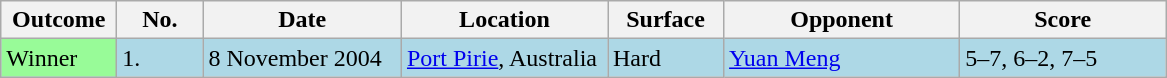<table class="sortable wikitable">
<tr>
<th width=70>Outcome</th>
<th width=50>No.</th>
<th width=125>Date</th>
<th width=130>Location</th>
<th width=70>Surface</th>
<th width=150>Opponent</th>
<th width=130>Score</th>
</tr>
<tr style="background:lightblue;">
<td style="background:#98fb98;">Winner</td>
<td>1.</td>
<td>8 November 2004</td>
<td><a href='#'>Port Pirie</a>, Australia</td>
<td>Hard</td>
<td> <a href='#'>Yuan Meng</a></td>
<td>5–7, 6–2, 7–5</td>
</tr>
</table>
